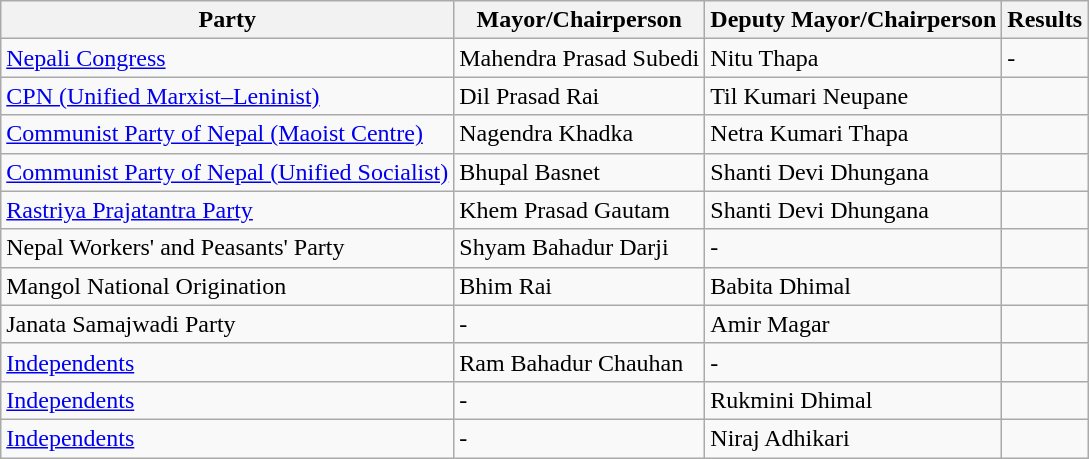<table class="wikitable">
<tr>
<th>Party</th>
<th>Mayor/Chairperson</th>
<th>Deputy Mayor/Chairperson</th>
<th>Results</th>
</tr>
<tr>
<td><a href='#'>Nepali Congress</a></td>
<td>Mahendra Prasad Subedi</td>
<td>Nitu Thapa</td>
<td>-</td>
</tr>
<tr>
<td><a href='#'>CPN (Unified Marxist–Leninist)</a></td>
<td>Dil Prasad Rai</td>
<td>Til Kumari Neupane</td>
<td></td>
</tr>
<tr>
<td><a href='#'>Communist Party of Nepal (Maoist Centre)</a></td>
<td>Nagendra Khadka</td>
<td>Netra Kumari Thapa</td>
<td></td>
</tr>
<tr>
<td><a href='#'>Communist Party of Nepal (Unified Socialist)</a></td>
<td>Bhupal Basnet</td>
<td>Shanti Devi Dhungana</td>
<td></td>
</tr>
<tr>
<td><a href='#'>Rastriya Prajatantra Party</a></td>
<td>Khem Prasad Gautam</td>
<td>Shanti Devi Dhungana</td>
<td></td>
</tr>
<tr>
<td>Nepal Workers' and Peasants' Party</td>
<td>Shyam Bahadur Darji</td>
<td>-</td>
<td></td>
</tr>
<tr>
<td>Mangol National Origination</td>
<td>Bhim Rai</td>
<td>Babita Dhimal</td>
<td></td>
</tr>
<tr>
<td>Janata Samajwadi Party</td>
<td>-</td>
<td>Amir Magar</td>
<td></td>
</tr>
<tr>
<td><a href='#'>Independents</a></td>
<td>Ram Bahadur Chauhan</td>
<td>-</td>
<td></td>
</tr>
<tr>
<td><a href='#'>Independents</a></td>
<td>-</td>
<td>Rukmini Dhimal</td>
<td></td>
</tr>
<tr>
<td><a href='#'>Independents</a></td>
<td>-</td>
<td>Niraj Adhikari</td>
<td></td>
</tr>
</table>
